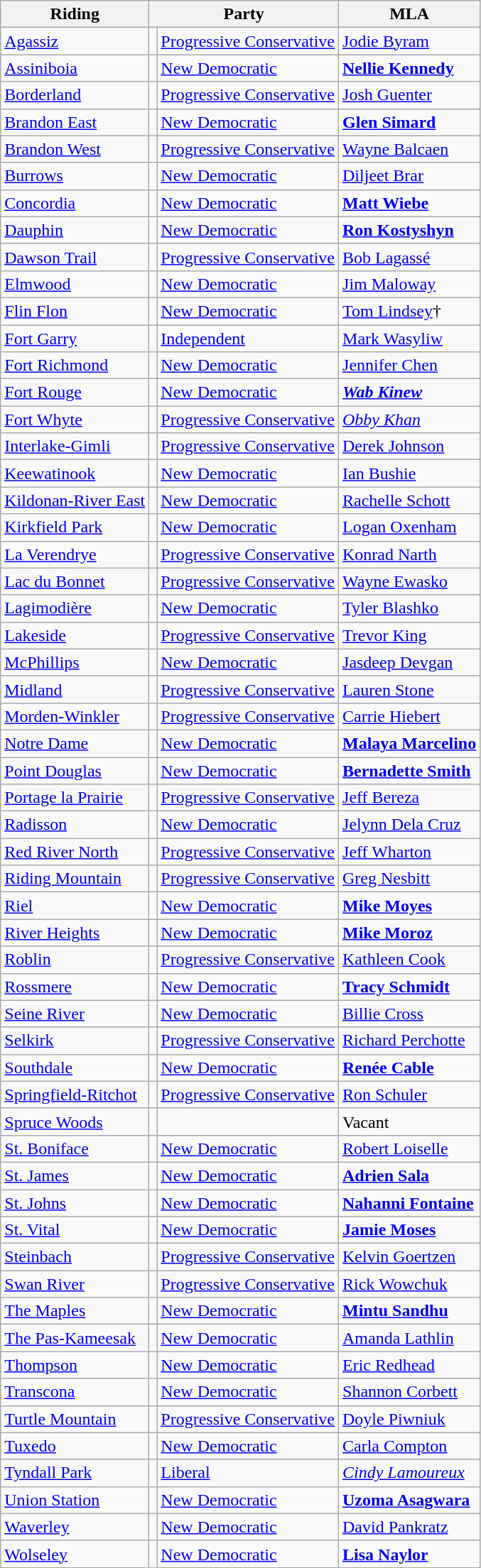<table class="wikitable sortable">
<tr>
<th>Riding</th>
<th colspan="2">Party</th>
<th>MLA</th>
</tr>
<tr>
<td><a href='#'>Agassiz</a></td>
<td></td>
<td><a href='#'>Progressive Conservative</a></td>
<td><a href='#'>Jodie Byram</a></td>
</tr>
<tr>
<td><a href='#'>Assiniboia</a></td>
<td></td>
<td><a href='#'>New Democratic</a></td>
<td><a href='#'><strong>Nellie Kennedy</strong></a></td>
</tr>
<tr>
<td><a href='#'>Borderland</a></td>
<td></td>
<td><a href='#'>Progressive Conservative</a></td>
<td><a href='#'>Josh Guenter</a></td>
</tr>
<tr>
<td><a href='#'>Brandon East</a></td>
<td></td>
<td><a href='#'>New Democratic</a></td>
<td><strong><a href='#'>Glen Simard</a></strong></td>
</tr>
<tr>
<td><a href='#'>Brandon West</a></td>
<td></td>
<td><a href='#'>Progressive Conservative</a></td>
<td><a href='#'>Wayne Balcaen</a></td>
</tr>
<tr>
<td><a href='#'>Burrows</a></td>
<td></td>
<td><a href='#'>New Democratic</a></td>
<td><a href='#'>Diljeet Brar</a></td>
</tr>
<tr>
<td><a href='#'>Concordia</a></td>
<td></td>
<td><a href='#'>New Democratic</a></td>
<td><strong><a href='#'>Matt Wiebe</a></strong></td>
</tr>
<tr>
<td><a href='#'>Dauphin</a></td>
<td></td>
<td><a href='#'>New Democratic</a></td>
<td><strong><a href='#'>Ron Kostyshyn</a></strong></td>
</tr>
<tr>
<td><a href='#'>Dawson Trail</a></td>
<td></td>
<td><a href='#'>Progressive Conservative</a></td>
<td><a href='#'>Bob Lagassé</a></td>
</tr>
<tr>
<td><a href='#'>Elmwood</a></td>
<td></td>
<td><a href='#'>New Democratic</a></td>
<td><a href='#'>Jim Maloway</a></td>
</tr>
<tr>
<td><a href='#'>Flin Flon</a></td>
<td></td>
<td><a href='#'>New Democratic</a></td>
<td><a href='#'>Tom Lindsey</a>†</td>
</tr>
<tr>
<td><a href='#'>Fort Garry</a></td>
<td></td>
<td><a href='#'>Independent</a></td>
<td><a href='#'>Mark Wasyliw</a></td>
</tr>
<tr>
<td><a href='#'>Fort Richmond</a></td>
<td></td>
<td><a href='#'>New Democratic</a></td>
<td><a href='#'>Jennifer Chen</a></td>
</tr>
<tr>
<td><a href='#'>Fort Rouge</a></td>
<td></td>
<td><a href='#'>New Democratic</a></td>
<td><strong><em><a href='#'>Wab Kinew</a></em></strong></td>
</tr>
<tr>
<td><a href='#'>Fort Whyte</a></td>
<td></td>
<td><a href='#'>Progressive Conservative</a></td>
<td><a href='#'><em>Obby Khan</em></a></td>
</tr>
<tr>
<td><a href='#'>Interlake-Gimli</a></td>
<td></td>
<td><a href='#'>Progressive Conservative</a></td>
<td><a href='#'>Derek Johnson</a></td>
</tr>
<tr>
<td><a href='#'>Keewatinook</a></td>
<td></td>
<td><a href='#'>New Democratic</a></td>
<td><a href='#'>Ian Bushie</a></td>
</tr>
<tr>
<td><a href='#'>Kildonan-River East</a></td>
<td></td>
<td><a href='#'>New Democratic</a></td>
<td><a href='#'>Rachelle Schott</a></td>
</tr>
<tr>
<td><a href='#'>Kirkfield Park</a></td>
<td></td>
<td><a href='#'>New Democratic</a></td>
<td><a href='#'>Logan Oxenham</a></td>
</tr>
<tr>
<td><a href='#'>La Verendrye</a></td>
<td></td>
<td><a href='#'>Progressive Conservative</a></td>
<td><a href='#'>Konrad Narth</a></td>
</tr>
<tr>
<td><a href='#'>Lac du Bonnet</a></td>
<td></td>
<td><a href='#'>Progressive Conservative</a></td>
<td><a href='#'>Wayne Ewasko</a></td>
</tr>
<tr>
<td><a href='#'>Lagimodière</a></td>
<td></td>
<td><a href='#'>New Democratic</a></td>
<td><a href='#'>Tyler Blashko</a></td>
</tr>
<tr>
<td><a href='#'>Lakeside</a></td>
<td></td>
<td><a href='#'>Progressive Conservative</a></td>
<td><a href='#'>Trevor King</a></td>
</tr>
<tr>
<td><a href='#'>McPhillips</a></td>
<td></td>
<td><a href='#'>New Democratic</a></td>
<td><a href='#'>Jasdeep Devgan</a></td>
</tr>
<tr>
<td><a href='#'>Midland</a></td>
<td></td>
<td><a href='#'>Progressive Conservative</a></td>
<td><a href='#'>Lauren Stone</a></td>
</tr>
<tr>
<td><a href='#'>Morden-Winkler</a></td>
<td></td>
<td><a href='#'>Progressive Conservative</a></td>
<td><a href='#'>Carrie Hiebert</a></td>
</tr>
<tr>
<td><a href='#'>Notre Dame</a></td>
<td></td>
<td><a href='#'>New Democratic</a></td>
<td><strong><a href='#'>Malaya Marcelino</a></strong></td>
</tr>
<tr>
<td><a href='#'>Point Douglas</a></td>
<td></td>
<td><a href='#'>New Democratic</a></td>
<td><strong><a href='#'>Bernadette Smith</a></strong></td>
</tr>
<tr>
<td><a href='#'>Portage la Prairie</a></td>
<td></td>
<td><a href='#'>Progressive Conservative</a></td>
<td><a href='#'>Jeff Bereza</a></td>
</tr>
<tr>
<td><a href='#'>Radisson</a></td>
<td></td>
<td><a href='#'>New Democratic</a></td>
<td><a href='#'>Jelynn Dela Cruz</a></td>
</tr>
<tr>
<td><a href='#'>Red River North</a></td>
<td></td>
<td><a href='#'>Progressive Conservative</a></td>
<td><a href='#'>Jeff Wharton</a></td>
</tr>
<tr>
<td><a href='#'>Riding Mountain</a></td>
<td></td>
<td><a href='#'>Progressive Conservative</a></td>
<td><a href='#'>Greg Nesbitt</a></td>
</tr>
<tr>
<td><a href='#'>Riel</a></td>
<td></td>
<td><a href='#'>New Democratic</a></td>
<td><a href='#'><strong>Mike Moyes</strong></a></td>
</tr>
<tr>
<td><a href='#'>River Heights</a></td>
<td></td>
<td><a href='#'>New Democratic</a></td>
<td><a href='#'><strong>Mike Moroz</strong></a></td>
</tr>
<tr>
<td><a href='#'>Roblin</a></td>
<td></td>
<td><a href='#'>Progressive Conservative</a></td>
<td><a href='#'>Kathleen Cook</a></td>
</tr>
<tr>
<td><a href='#'>Rossmere</a></td>
<td></td>
<td><a href='#'>New Democratic</a></td>
<td><strong><a href='#'>Tracy Schmidt</a></strong></td>
</tr>
<tr>
<td><a href='#'>Seine River</a></td>
<td></td>
<td><a href='#'>New Democratic</a></td>
<td><a href='#'>Billie Cross</a></td>
</tr>
<tr>
<td><a href='#'>Selkirk</a></td>
<td></td>
<td><a href='#'>Progressive Conservative</a></td>
<td><a href='#'>Richard Perchotte</a></td>
</tr>
<tr>
<td><a href='#'>Southdale</a></td>
<td></td>
<td><a href='#'>New Democratic</a></td>
<td><strong><a href='#'>Renée Cable</a></strong></td>
</tr>
<tr>
<td><a href='#'>Springfield-Ritchot</a></td>
<td></td>
<td><a href='#'>Progressive Conservative</a></td>
<td><a href='#'>Ron Schuler</a></td>
</tr>
<tr>
<td><a href='#'>Spruce Woods</a></td>
<td></td>
<td></td>
<td>Vacant</td>
</tr>
<tr>
<td><a href='#'>St. Boniface</a></td>
<td></td>
<td><a href='#'>New Democratic</a></td>
<td><a href='#'>Robert Loiselle</a></td>
</tr>
<tr>
<td><a href='#'>St. James</a></td>
<td></td>
<td><a href='#'>New Democratic</a></td>
<td><strong><a href='#'>Adrien Sala</a></strong></td>
</tr>
<tr>
<td><a href='#'>St. Johns</a></td>
<td></td>
<td><a href='#'>New Democratic</a></td>
<td><strong><a href='#'>Nahanni Fontaine</a></strong></td>
</tr>
<tr>
<td><a href='#'>St. Vital</a></td>
<td></td>
<td><a href='#'>New Democratic</a></td>
<td><strong><a href='#'>Jamie Moses</a></strong></td>
</tr>
<tr>
<td><a href='#'>Steinbach</a></td>
<td></td>
<td><a href='#'>Progressive Conservative</a></td>
<td><a href='#'>Kelvin Goertzen</a></td>
</tr>
<tr>
<td><a href='#'>Swan River</a></td>
<td></td>
<td><a href='#'>Progressive Conservative</a></td>
<td><a href='#'>Rick Wowchuk</a></td>
</tr>
<tr>
<td><a href='#'>The Maples</a></td>
<td></td>
<td><a href='#'>New Democratic</a></td>
<td><a href='#'><strong>Mintu Sandhu</strong></a></td>
</tr>
<tr>
<td><a href='#'>The Pas-Kameesak</a></td>
<td></td>
<td><a href='#'>New Democratic</a></td>
<td><a href='#'>Amanda Lathlin</a></td>
</tr>
<tr>
<td><a href='#'>Thompson</a></td>
<td></td>
<td><a href='#'>New Democratic</a></td>
<td><a href='#'>Eric Redhead</a></td>
</tr>
<tr>
<td><a href='#'>Transcona</a></td>
<td></td>
<td><a href='#'>New Democratic</a></td>
<td><a href='#'>Shannon Corbett</a></td>
</tr>
<tr>
<td><a href='#'>Turtle Mountain</a></td>
<td></td>
<td><a href='#'>Progressive Conservative</a></td>
<td><a href='#'>Doyle Piwniuk</a></td>
</tr>
<tr>
<td><a href='#'>Tuxedo</a></td>
<td></td>
<td><a href='#'>New Democratic</a></td>
<td><a href='#'>Carla Compton</a></td>
</tr>
<tr>
<td><a href='#'>Tyndall Park</a></td>
<td></td>
<td><a href='#'>Liberal</a></td>
<td><em><a href='#'>Cindy Lamoureux</a></em></td>
</tr>
<tr>
<td><a href='#'>Union Station</a></td>
<td></td>
<td><a href='#'>New Democratic</a></td>
<td><strong><a href='#'>Uzoma Asagwara</a></strong></td>
</tr>
<tr>
<td><a href='#'>Waverley</a></td>
<td></td>
<td><a href='#'>New Democratic</a></td>
<td><a href='#'>David Pankratz</a></td>
</tr>
<tr>
<td><a href='#'>Wolseley</a></td>
<td></td>
<td><a href='#'>New Democratic</a></td>
<td><strong><a href='#'>Lisa Naylor</a></strong></td>
</tr>
</table>
